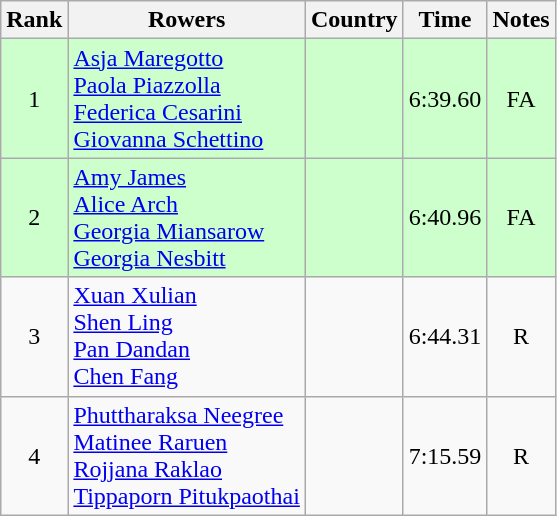<table class="wikitable" style="text-align:center">
<tr>
<th>Rank</th>
<th>Rowers</th>
<th>Country</th>
<th>Time</th>
<th>Notes</th>
</tr>
<tr bgcolor=ccffcc>
<td>1</td>
<td align="left"><a href='#'>Asja Maregotto</a><br><a href='#'>Paola Piazzolla</a><br><a href='#'>Federica Cesarini</a><br><a href='#'>Giovanna Schettino</a></td>
<td align="left"></td>
<td>6:39.60</td>
<td>FA</td>
</tr>
<tr bgcolor=ccffcc>
<td>2</td>
<td align="left"><a href='#'>Amy James</a><br><a href='#'>Alice Arch</a><br><a href='#'>Georgia Miansarow</a><br><a href='#'>Georgia Nesbitt</a></td>
<td align="left"></td>
<td>6:40.96</td>
<td>FA</td>
</tr>
<tr>
<td>3</td>
<td align="left"><a href='#'>Xuan Xulian</a><br><a href='#'>Shen Ling</a><br><a href='#'>Pan Dandan</a><br><a href='#'>Chen Fang</a></td>
<td align="left"></td>
<td>6:44.31</td>
<td>R</td>
</tr>
<tr>
<td>4</td>
<td align="left"><a href='#'>Phuttharaksa Neegree</a><br><a href='#'>Matinee Raruen</a><br><a href='#'>Rojjana Raklao</a><br><a href='#'>Tippaporn Pitukpaothai</a></td>
<td align="left"></td>
<td>7:15.59</td>
<td>R</td>
</tr>
</table>
